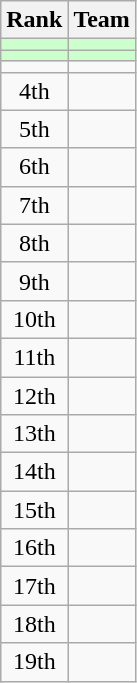<table class=wikitable style="text-align:center;">
<tr>
<th>Rank</th>
<th>Team</th>
</tr>
<tr bgcolor=#ccffcc>
<td></td>
<td align=left></td>
</tr>
<tr bgcolor=#ccffcc>
<td></td>
<td align=left></td>
</tr>
<tr>
<td></td>
<td align=left></td>
</tr>
<tr>
<td>4th</td>
<td align=left></td>
</tr>
<tr>
<td>5th</td>
<td align=left></td>
</tr>
<tr>
<td>6th</td>
<td align=left></td>
</tr>
<tr>
<td>7th</td>
<td align=left></td>
</tr>
<tr>
<td>8th</td>
<td align=left></td>
</tr>
<tr>
<td>9th</td>
<td align=left></td>
</tr>
<tr>
<td>10th</td>
<td align=left></td>
</tr>
<tr>
<td>11th</td>
<td align=left></td>
</tr>
<tr>
<td>12th</td>
<td align=left></td>
</tr>
<tr>
<td>13th</td>
<td align=left></td>
</tr>
<tr>
<td>14th</td>
<td align=left></td>
</tr>
<tr>
<td>15th</td>
<td align=left></td>
</tr>
<tr>
<td>16th</td>
<td align=left></td>
</tr>
<tr>
<td>17th</td>
<td align=left></td>
</tr>
<tr>
<td>18th</td>
<td align=left></td>
</tr>
<tr>
<td>19th</td>
<td align=left></td>
</tr>
</table>
